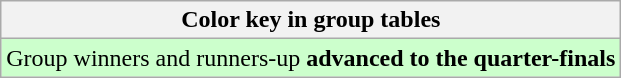<table class="wikitable">
<tr>
<th>Color key in group tables</th>
</tr>
<tr style="background:#cfc;">
<td>Group winners and runners-up <strong>advanced to the quarter-finals</strong></td>
</tr>
</table>
